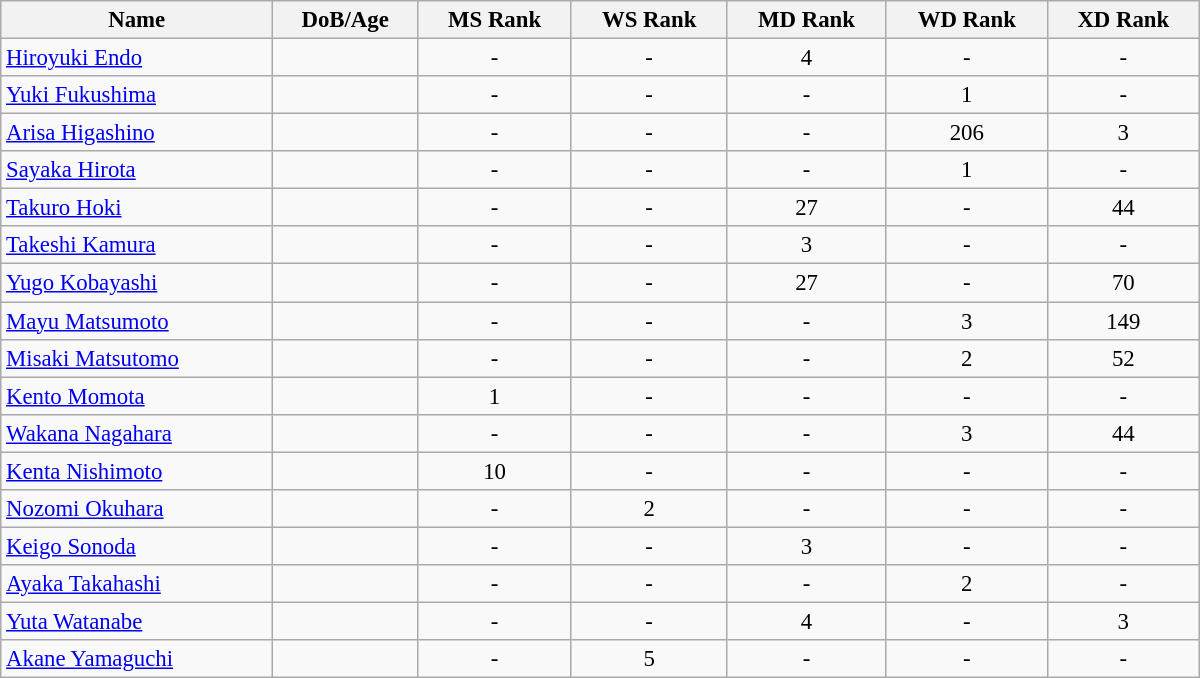<table class="wikitable"  style="width:800px; font-size:95%; text-align:center">
<tr>
<th align="left">Name</th>
<th align="left">DoB/Age</th>
<th align="left">MS Rank</th>
<th align="left">WS Rank</th>
<th align="left">MD Rank</th>
<th align="left">WD Rank</th>
<th align="left">XD Rank</th>
</tr>
<tr>
<td align="left"><a href='#'>Hiroyuki Endo</a></td>
<td align="left"></td>
<td>-</td>
<td>-</td>
<td>4</td>
<td>-</td>
<td>-</td>
</tr>
<tr>
<td align="left"><a href='#'>Yuki Fukushima</a></td>
<td align="left"></td>
<td>-</td>
<td>-</td>
<td>-</td>
<td>1</td>
<td>-</td>
</tr>
<tr>
<td align="left"><a href='#'>Arisa Higashino</a></td>
<td align="left"></td>
<td>-</td>
<td>-</td>
<td>-</td>
<td>206</td>
<td>3</td>
</tr>
<tr>
<td align="left"><a href='#'>Sayaka Hirota</a></td>
<td align="left"></td>
<td>-</td>
<td>-</td>
<td>-</td>
<td>1</td>
<td>-</td>
</tr>
<tr>
<td align="left"><a href='#'>Takuro Hoki</a></td>
<td align="left"></td>
<td>-</td>
<td>-</td>
<td>27</td>
<td>-</td>
<td>44</td>
</tr>
<tr>
<td align="left"><a href='#'>Takeshi Kamura</a></td>
<td align="left"></td>
<td>-</td>
<td>-</td>
<td>3</td>
<td>-</td>
<td>-</td>
</tr>
<tr>
<td align="left"><a href='#'>Yugo Kobayashi</a></td>
<td align="left"></td>
<td>-</td>
<td>-</td>
<td>27</td>
<td>-</td>
<td>70</td>
</tr>
<tr>
<td align="left"><a href='#'>Mayu Matsumoto</a></td>
<td align="left"></td>
<td>-</td>
<td>-</td>
<td>-</td>
<td>3</td>
<td>149</td>
</tr>
<tr>
<td align="left"><a href='#'>Misaki Matsutomo</a></td>
<td align="left"></td>
<td>-</td>
<td>-</td>
<td>-</td>
<td>2</td>
<td>52</td>
</tr>
<tr>
<td align="left"><a href='#'>Kento Momota</a></td>
<td align="left"></td>
<td>1</td>
<td>-</td>
<td>-</td>
<td>-</td>
<td>-</td>
</tr>
<tr>
<td align="left"><a href='#'>Wakana Nagahara</a></td>
<td align="left"></td>
<td>-</td>
<td>-</td>
<td>-</td>
<td>3</td>
<td>44</td>
</tr>
<tr>
<td align="left"><a href='#'>Kenta Nishimoto</a></td>
<td align="left"></td>
<td>10</td>
<td>-</td>
<td>-</td>
<td>-</td>
<td>-</td>
</tr>
<tr>
<td align="left"><a href='#'>Nozomi Okuhara</a></td>
<td align="left"></td>
<td>-</td>
<td>2</td>
<td>-</td>
<td>-</td>
<td>-</td>
</tr>
<tr>
<td align="left"><a href='#'>Keigo Sonoda</a></td>
<td align="left"></td>
<td>-</td>
<td>-</td>
<td>3</td>
<td>-</td>
<td>-</td>
</tr>
<tr>
<td align="left"><a href='#'>Ayaka Takahashi</a></td>
<td align="left"></td>
<td>-</td>
<td>-</td>
<td>-</td>
<td>2</td>
<td>-</td>
</tr>
<tr>
<td align="left"><a href='#'>Yuta Watanabe</a></td>
<td align="left"></td>
<td>-</td>
<td>-</td>
<td>4</td>
<td>-</td>
<td>3</td>
</tr>
<tr>
<td align="left"><a href='#'>Akane Yamaguchi</a></td>
<td align="left"></td>
<td>-</td>
<td>5</td>
<td>-</td>
<td>-</td>
<td>-</td>
</tr>
</table>
